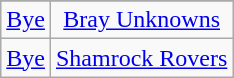<table class="wikitable" style="text-align: center">
<tr>
</tr>
<tr>
<td><a href='#'>Bye</a></td>
<td><a href='#'>Bray Unknowns</a></td>
</tr>
<tr>
<td><a href='#'>Bye</a></td>
<td><a href='#'>Shamrock Rovers</a></td>
</tr>
</table>
